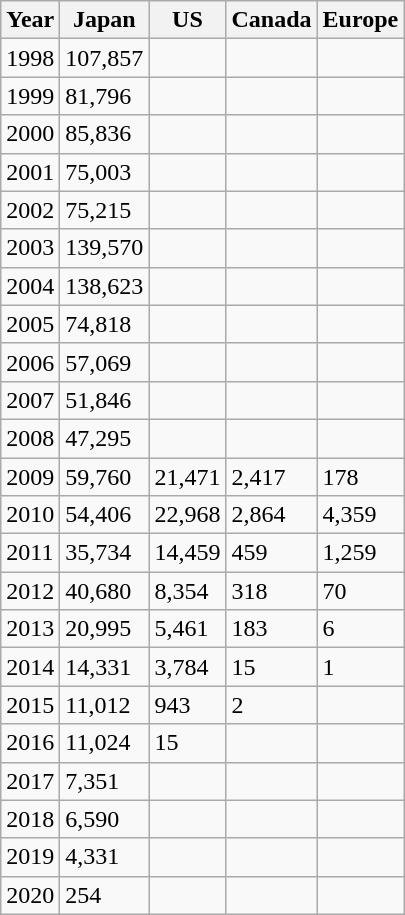<table class="wikitable">
<tr>
<th>Year</th>
<th>Japan</th>
<th>US</th>
<th>Canada</th>
<th>Europe</th>
</tr>
<tr>
<td>1998</td>
<td>107,857</td>
<td></td>
<td></td>
<td></td>
</tr>
<tr>
<td>1999</td>
<td>81,796</td>
<td></td>
<td></td>
<td></td>
</tr>
<tr>
<td>2000</td>
<td>85,836</td>
<td></td>
<td></td>
<td></td>
</tr>
<tr>
<td>2001</td>
<td>75,003</td>
<td></td>
<td></td>
<td></td>
</tr>
<tr>
<td>2002</td>
<td>75,215</td>
<td></td>
<td></td>
<td></td>
</tr>
<tr>
<td>2003</td>
<td>139,570</td>
<td></td>
<td></td>
<td></td>
</tr>
<tr>
<td>2004</td>
<td>138,623</td>
<td></td>
<td></td>
<td></td>
</tr>
<tr>
<td>2005</td>
<td>74,818</td>
<td></td>
<td></td>
<td></td>
</tr>
<tr>
<td>2006</td>
<td>57,069</td>
<td></td>
<td></td>
<td></td>
</tr>
<tr>
<td>2007</td>
<td>51,846</td>
<td></td>
<td></td>
<td></td>
</tr>
<tr>
<td>2008</td>
<td>47,295</td>
<td></td>
<td></td>
<td></td>
</tr>
<tr>
<td>2009</td>
<td>59,760</td>
<td>21,471</td>
<td>2,417</td>
<td>178</td>
</tr>
<tr>
<td>2010</td>
<td>54,406</td>
<td>22,968</td>
<td>2,864</td>
<td>4,359</td>
</tr>
<tr>
<td>2011</td>
<td>35,734</td>
<td>14,459</td>
<td>459</td>
<td>1,259</td>
</tr>
<tr>
<td>2012</td>
<td>40,680</td>
<td>8,354</td>
<td>318</td>
<td>70</td>
</tr>
<tr>
<td>2013</td>
<td>20,995</td>
<td>5,461</td>
<td>183</td>
<td>6</td>
</tr>
<tr>
<td>2014</td>
<td>14,331</td>
<td>3,784</td>
<td>15</td>
<td>1</td>
</tr>
<tr>
<td>2015</td>
<td>11,012</td>
<td>943</td>
<td>2</td>
<td></td>
</tr>
<tr>
<td>2016</td>
<td>11,024</td>
<td>15</td>
<td></td>
<td></td>
</tr>
<tr>
<td>2017</td>
<td>7,351</td>
<td></td>
<td></td>
<td></td>
</tr>
<tr>
<td>2018</td>
<td>6,590</td>
<td></td>
<td></td>
<td></td>
</tr>
<tr>
<td>2019</td>
<td>4,331</td>
<td></td>
<td></td>
<td></td>
</tr>
<tr>
<td>2020</td>
<td>254</td>
<td></td>
<td></td>
<td></td>
</tr>
</table>
